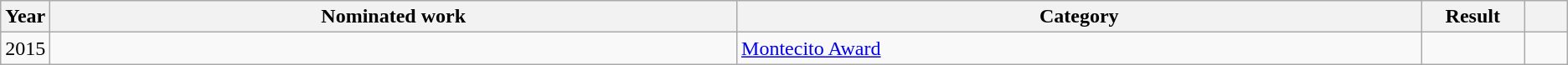<table class="wikitable sortable">
<tr>
<th scope="col" style="width:1em;">Year</th>
<th scope="col" style="width:39em;">Nominated work</th>
<th scope="col" style="width:39em;">Category</th>
<th scope="col" style="width:5em;">Result</th>
<th scope="col" style="width:2em;" class="unsortable"></th>
</tr>
<tr>
<td>2015</td>
<td></td>
<td><a href='#'>Montecito Award</a></td>
<td></td>
<td></td>
</tr>
</table>
